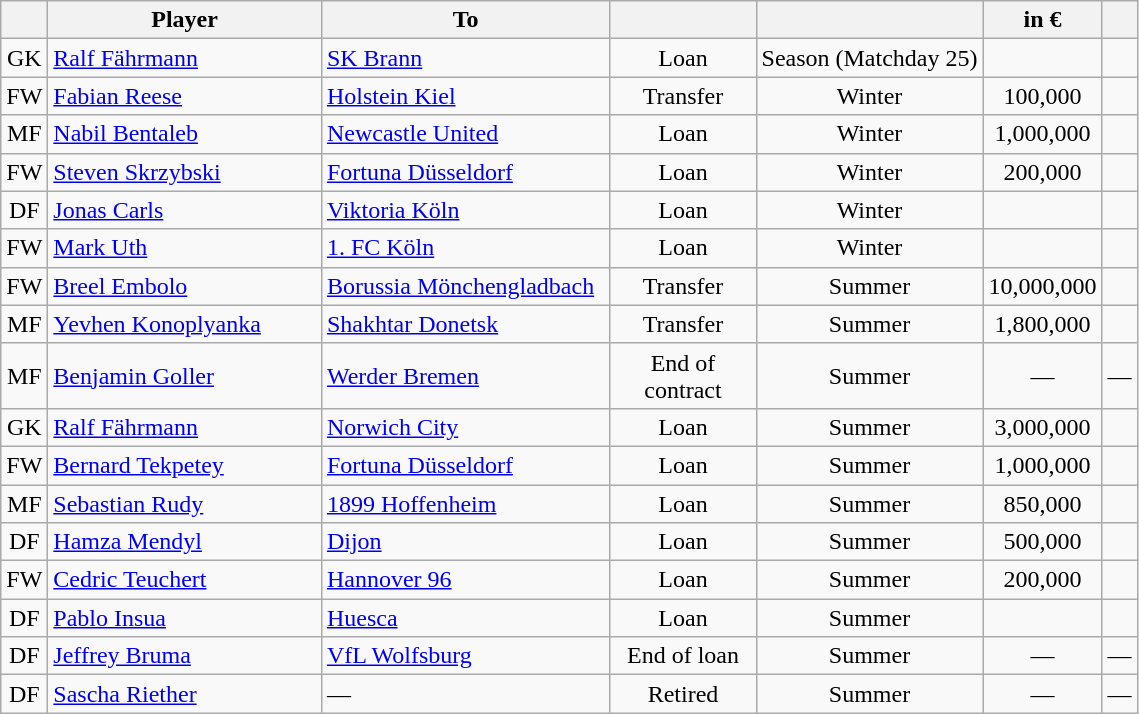<table class="wikitable sortable nowrap" style="text-align:center;">
<tr>
<th></th>
<th width=175>Player</th>
<th width=185>To</th>
<th width=90></th>
<th></th>
<th width=70 data-sort-type="number"> in €</th>
<th class="unsortable"></th>
</tr>
<tr>
<td>GK</td>
<td align="left"> <a href='#'>Ralf Fährmann</a></td>
<td align="left"> <a href='#'>SK Brann</a></td>
<td>Loan</td>
<td>Season (Matchday 25)</td>
<td></td>
<td></td>
</tr>
<tr>
<td>FW</td>
<td align="left"> <a href='#'>Fabian Reese</a></td>
<td align="left"> <a href='#'>Holstein Kiel</a></td>
<td>Transfer</td>
<td>Winter</td>
<td>100,000</td>
<td></td>
</tr>
<tr>
<td>MF</td>
<td align="left"> <a href='#'>Nabil Bentaleb</a></td>
<td align="left"> <a href='#'>Newcastle United</a></td>
<td>Loan</td>
<td>Winter</td>
<td>1,000,000</td>
<td></td>
</tr>
<tr>
<td>FW</td>
<td align="left"> <a href='#'>Steven Skrzybski</a></td>
<td align="left"> <a href='#'>Fortuna Düsseldorf</a></td>
<td>Loan</td>
<td>Winter</td>
<td>200,000</td>
<td></td>
</tr>
<tr>
<td>DF</td>
<td align="left"> <a href='#'>Jonas Carls</a></td>
<td align="left"> <a href='#'>Viktoria Köln</a></td>
<td>Loan</td>
<td>Winter</td>
<td></td>
<td></td>
</tr>
<tr>
<td>FW</td>
<td align="left"> <a href='#'>Mark Uth</a></td>
<td align="left"> <a href='#'>1. FC Köln</a></td>
<td>Loan</td>
<td>Winter</td>
<td></td>
<td></td>
</tr>
<tr>
<td>FW</td>
<td align="left"> <a href='#'>Breel Embolo</a></td>
<td style="text-align:left"> <a href='#'>Borussia Mönchengladbach</a></td>
<td>Transfer</td>
<td>Summer</td>
<td>10,000,000</td>
<td></td>
</tr>
<tr>
<td>MF</td>
<td align="left"> <a href='#'>Yevhen Konoplyanka</a></td>
<td style="text-align:left"> <a href='#'>Shakhtar Donetsk</a></td>
<td>Transfer</td>
<td>Summer</td>
<td>1,800,000</td>
<td></td>
</tr>
<tr>
<td>MF</td>
<td align="left"> <a href='#'>Benjamin Goller</a></td>
<td style="text-align:left"> <a href='#'>Werder Bremen</a></td>
<td>End of contract</td>
<td>Summer</td>
<td>—</td>
<td>—</td>
</tr>
<tr>
<td>GK</td>
<td align="left"> <a href='#'>Ralf Fährmann</a></td>
<td align="left"> <a href='#'>Norwich City</a></td>
<td>Loan</td>
<td>Summer</td>
<td>3,000,000</td>
<td></td>
</tr>
<tr>
<td>FW</td>
<td align="left"> <a href='#'>Bernard Tekpetey</a></td>
<td align="left"> <a href='#'>Fortuna Düsseldorf</a></td>
<td>Loan</td>
<td>Summer</td>
<td>1,000,000</td>
<td></td>
</tr>
<tr>
<td>MF</td>
<td align="left"> <a href='#'>Sebastian Rudy</a></td>
<td align="left"> <a href='#'>1899 Hoffenheim</a></td>
<td>Loan</td>
<td>Summer</td>
<td>850,000</td>
<td></td>
</tr>
<tr>
<td>DF</td>
<td align="left"> <a href='#'>Hamza Mendyl</a></td>
<td align="left"> <a href='#'>Dijon</a></td>
<td>Loan</td>
<td>Summer</td>
<td>500,000</td>
<td></td>
</tr>
<tr>
<td>FW</td>
<td align="left"> <a href='#'>Cedric Teuchert</a></td>
<td align="left"> <a href='#'>Hannover 96</a></td>
<td>Loan</td>
<td>Summer</td>
<td>200,000</td>
<td></td>
</tr>
<tr>
<td>DF</td>
<td align="left"> <a href='#'>Pablo Insua</a></td>
<td align="left"> <a href='#'>Huesca</a></td>
<td>Loan</td>
<td>Summer</td>
<td></td>
<td></td>
</tr>
<tr>
<td>DF</td>
<td align="left"> <a href='#'>Jeffrey Bruma</a></td>
<td align="left"> <a href='#'>VfL Wolfsburg</a></td>
<td>End of loan</td>
<td>Summer</td>
<td>—</td>
<td>—</td>
</tr>
<tr>
<td>DF</td>
<td align="left"> <a href='#'>Sascha Riether</a></td>
<td align="left">—</td>
<td>Retired</td>
<td>Summer</td>
<td>—</td>
<td>—</td>
</tr>
</table>
